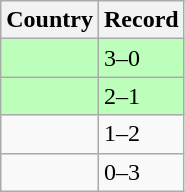<table class="wikitable">
<tr>
<th>Country</th>
<th>Record</th>
</tr>
<tr bgcolor=#bbffbb>
<td><strong></strong></td>
<td>3–0</td>
</tr>
<tr bgcolor=#bbffbb>
<td><strong></strong></td>
<td>2–1</td>
</tr>
<tr>
<td><strong></strong></td>
<td>1–2</td>
</tr>
<tr>
<td><strong></strong></td>
<td>0–3</td>
</tr>
</table>
